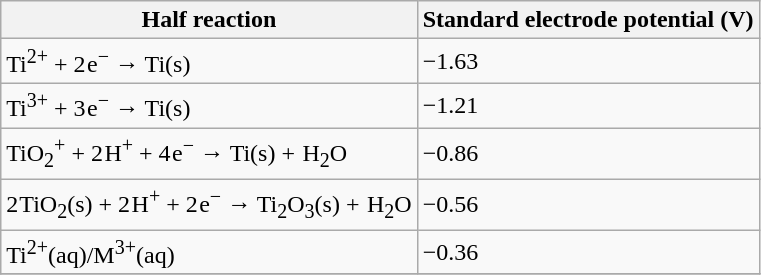<table class="wikitable" style="textalign:center">
<tr>
<th><strong>Half reaction</strong></th>
<th><strong>Standard electrode potential (V)</strong></th>
</tr>
<tr>
<td>Ti<sup>2+</sup> + 2 e<sup>−</sup> → Ti(s)</td>
<td>−1.63</td>
</tr>
<tr>
<td>Ti<sup>3+</sup> + 3 e<sup>−</sup> → Ti(s)</td>
<td>−1.21</td>
</tr>
<tr>
<td>TiO<sub>2</sub><sup>+</sup> + 2 H<sup>+</sup> + 4 e<sup>−</sup> → Ti(s) +  H<sub>2</sub>O</td>
<td>−0.86</td>
</tr>
<tr>
<td>2 TiO<sub>2</sub>(s) + 2 H<sup>+</sup> + 2 e<sup>−</sup> → Ti<sub>2</sub>O<sub>3</sub>(s) +  H<sub>2</sub>O</td>
<td>−0.56</td>
</tr>
<tr>
<td>Ti<sup>2+</sup>(aq)/M<sup>3+</sup>(aq)</td>
<td>−0.36</td>
</tr>
<tr>
</tr>
</table>
